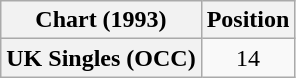<table class="wikitable plainrowheaders" style="text-align:center">
<tr>
<th>Chart (1993)</th>
<th>Position</th>
</tr>
<tr>
<th scope="row">UK Singles (OCC)</th>
<td>14</td>
</tr>
</table>
